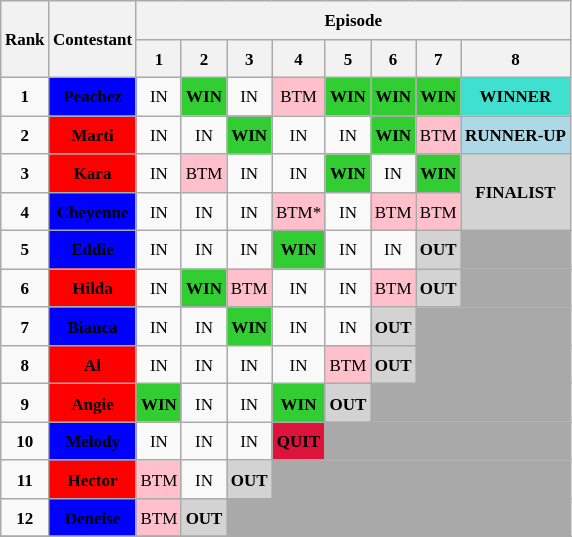<table class="wikitable" style="text-align: center; font-size: 8.5pt; line-height:20px;">
<tr>
<th rowspan="2">Rank</th>
<th rowspan="2">Contestant</th>
<th colspan="8">Episode</th>
</tr>
<tr>
<th>1</th>
<th>2</th>
<th>3</th>
<th>4</th>
<th>5</th>
<th>6</th>
<th>7</th>
<th>8</th>
</tr>
<tr>
<td><strong>1</strong></td>
<td style="background:blue"><span><strong>Peachez</strong></span></td>
<td>IN</td>
<td style="background:limegreen;"><strong>WIN</strong></td>
<td>IN</td>
<td style="background:pink;">BTM</td>
<td style="background:limegreen;"><strong>WIN</strong></td>
<td style="background:limegreen;"><strong>WIN</strong></td>
<td style="background:limegreen;"><strong>WIN</strong></td>
<td style="background:turquoise"><strong>WINNER</strong></td>
</tr>
<tr>
<td><strong>2</strong></td>
<td style="background:red"><span><strong>Marti</strong></span></td>
<td>IN</td>
<td>IN</td>
<td style="background:limegreen;"><strong>WIN</strong></td>
<td>IN</td>
<td>IN</td>
<td style="background:limegreen;"><strong>WIN</strong></td>
<td style="background:pink;">BTM</td>
<td style="background:lightblue"><strong>RUNNER-UP</strong></td>
</tr>
<tr>
<td><strong>3</strong></td>
<td style="background:red"><span><strong>Kara</strong></span></td>
<td>IN</td>
<td style="background:pink;">BTM</td>
<td>IN</td>
<td>IN</td>
<td style="background:limegreen;"><strong>WIN</strong></td>
<td>IN</td>
<td style="background:limegreen;"><strong>WIN</strong></td>
<td rowspan="2" style="background:lightgray;"><strong>FINALIST</strong></td>
</tr>
<tr>
<td><strong>4</strong></td>
<td style="background:blue"><span><strong>Cheyenne</strong></span></td>
<td>IN</td>
<td>IN</td>
<td>IN</td>
<td style="background:pink;">BTM*</td>
<td>IN</td>
<td style="background:pink;">BTM</td>
<td style="background:pink;">BTM</td>
</tr>
<tr>
<td><strong>5</strong></td>
<td style="background:blue"><span><strong>Eddie</strong></span></td>
<td>IN</td>
<td>IN</td>
<td>IN</td>
<td style="background:limegreen;"><strong>WIN</strong></td>
<td>IN</td>
<td>IN</td>
<td style="background:lightgray;"><strong>OUT</strong></td>
<td colspan="1" style="background:darkgrey;"></td>
</tr>
<tr>
<td><strong>6</strong></td>
<td style="background:red"><span><strong>Hilda</strong></span></td>
<td>IN</td>
<td style="background:limegreen;"><strong>WIN</strong></td>
<td style="background:pink;">BTM</td>
<td>IN</td>
<td>IN</td>
<td style="background:pink;">BTM</td>
<td style="background:lightgray;"><strong>OUT</strong></td>
<td colspan="1" style="background:darkgrey;"></td>
</tr>
<tr>
<td><strong>7</strong></td>
<td style="background:blue"><span><strong>Bianca</strong></span></td>
<td>IN</td>
<td>IN</td>
<td style="background:limegreen;"><strong>WIN</strong></td>
<td>IN</td>
<td>IN</td>
<td style="background:lightgray;"><strong>OUT</strong></td>
<td colspan="2" style="background:darkgrey;"></td>
</tr>
<tr>
<td><strong>8</strong></td>
<td style="background:red"><span><strong>Al</strong></span></td>
<td>IN</td>
<td>IN</td>
<td>IN</td>
<td>IN</td>
<td style="background:pink;">BTM</td>
<td style="background:lightgray;"><strong>OUT</strong></td>
<td colspan="2" style="background:darkgrey;"></td>
</tr>
<tr>
<td><strong>9</strong></td>
<td style="background:red"><span><strong>Angie</strong></span></td>
<td style="background:limegreen;"><strong>WIN</strong></td>
<td>IN</td>
<td>IN</td>
<td style="background:limegreen;"><strong>WIN</strong></td>
<td style="background:lightgray;"><strong>OUT</strong></td>
<td colspan="3" style="background:darkgrey;"></td>
</tr>
<tr>
<td><strong>10</strong></td>
<td style="background:blue"><span><strong>Melody</strong></span></td>
<td>IN</td>
<td>IN</td>
<td>IN</td>
<td style="background:crimson;"><strong>QUIT</strong></td>
<td colspan="4" style="background:darkgrey;"></td>
</tr>
<tr>
<td><strong>11</strong></td>
<td style="background:red"><span><strong>Hector</strong></span></td>
<td style="background:pink;">BTM</td>
<td>IN</td>
<td style="background:lightgray;"><strong>OUT</strong></td>
<td colspan="5" style="background:darkgrey;"></td>
</tr>
<tr>
<td><strong>12</strong></td>
<td style="background:blue"><span><strong>Deneise</strong></span></td>
<td style="background:pink;">BTM</td>
<td style="background:lightgray;"><strong>OUT</strong></td>
<td colspan="6" style="background:darkgrey;"></td>
</tr>
<tr>
</tr>
</table>
